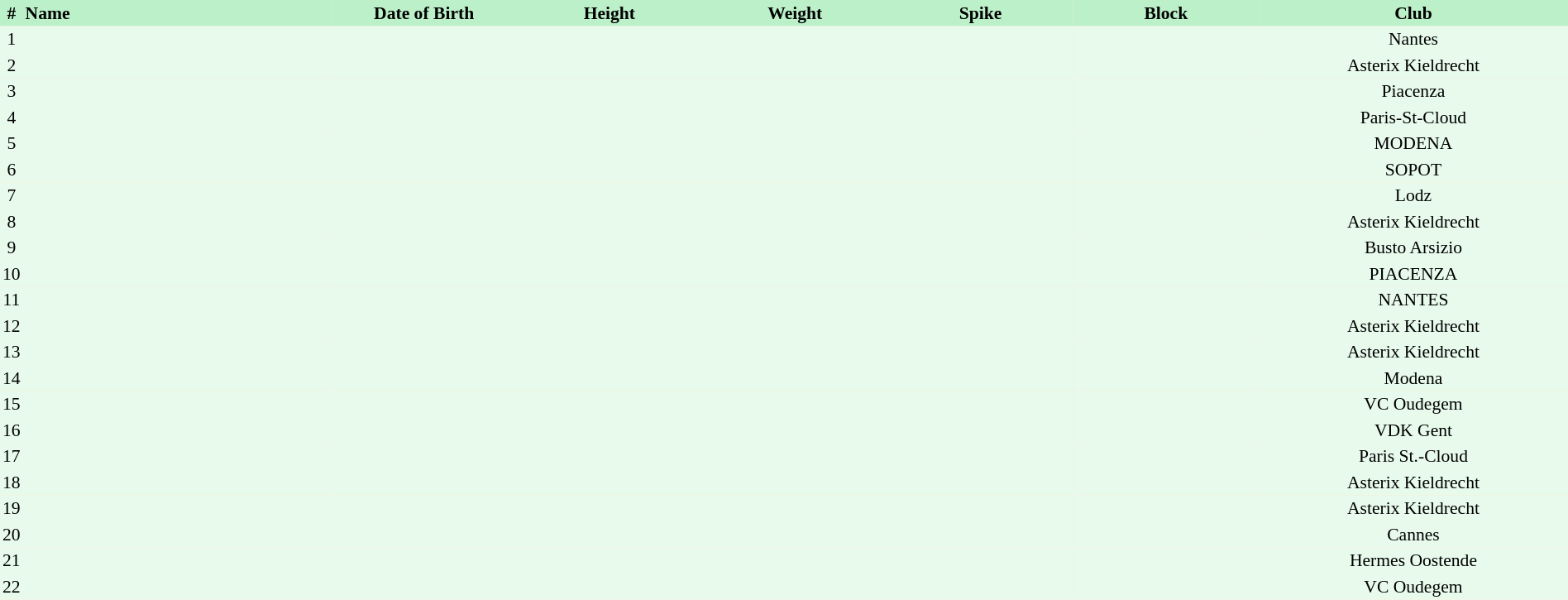<table border=0 cellpadding=2 cellspacing=0  |- bgcolor=#FFECCE style="text-align:center; font-size:90%; width:100%">
<tr bgcolor=#BBF0C9>
<th>#</th>
<th align=left width=20%>Name</th>
<th width=12%>Date of Birth</th>
<th width=12%>Height</th>
<th width=12%>Weight</th>
<th width=12%>Spike</th>
<th width=12%>Block</th>
<th width=20%>Club</th>
</tr>
<tr bgcolor=#E7FAEC>
<td>1</td>
<td align=left></td>
<td align=right></td>
<td></td>
<td></td>
<td></td>
<td></td>
<td>Nantes</td>
</tr>
<tr bgcolor=#E7FAEC>
<td>2</td>
<td align=left></td>
<td align=right></td>
<td></td>
<td></td>
<td></td>
<td></td>
<td>Asterix Kieldrecht</td>
</tr>
<tr bgcolor=#E7FAEC>
<td>3</td>
<td align=left></td>
<td align=right></td>
<td></td>
<td></td>
<td></td>
<td></td>
<td>Piacenza</td>
</tr>
<tr bgcolor=#E7FAEC>
<td>4</td>
<td align=left></td>
<td align=right></td>
<td></td>
<td></td>
<td></td>
<td></td>
<td>Paris-St-Cloud</td>
</tr>
<tr bgcolor=#E7FAEC>
<td>5</td>
<td align=left></td>
<td align=right></td>
<td></td>
<td></td>
<td></td>
<td></td>
<td>MODENA</td>
</tr>
<tr bgcolor=#E7FAEC>
<td>6</td>
<td align=left></td>
<td align=right></td>
<td></td>
<td></td>
<td></td>
<td></td>
<td>SOPOT</td>
</tr>
<tr bgcolor=#E7FAEC>
<td>7</td>
<td align=left></td>
<td align=right></td>
<td></td>
<td></td>
<td></td>
<td></td>
<td>Lodz</td>
</tr>
<tr bgcolor=#E7FAEC>
<td>8</td>
<td align=left></td>
<td align=right></td>
<td></td>
<td></td>
<td></td>
<td></td>
<td>Asterix Kieldrecht</td>
</tr>
<tr bgcolor=#E7FAEC>
<td>9</td>
<td align=left></td>
<td align=right></td>
<td></td>
<td></td>
<td></td>
<td></td>
<td>Busto Arsizio</td>
</tr>
<tr bgcolor=#E7FAEC>
<td>10</td>
<td align=left></td>
<td align=right></td>
<td></td>
<td></td>
<td></td>
<td></td>
<td>PIACENZA</td>
</tr>
<tr bgcolor=#E7FAEC>
<td>11</td>
<td align=left></td>
<td align=right></td>
<td></td>
<td></td>
<td></td>
<td></td>
<td>NANTES</td>
</tr>
<tr bgcolor=#E7FAEC>
<td>12</td>
<td align=left></td>
<td align=right></td>
<td></td>
<td></td>
<td></td>
<td></td>
<td>Asterix Kieldrecht</td>
</tr>
<tr bgcolor=#E7FAEC>
<td>13</td>
<td align=left></td>
<td align=right></td>
<td></td>
<td></td>
<td></td>
<td></td>
<td>Asterix Kieldrecht</td>
</tr>
<tr bgcolor=#E7FAEC>
<td>14</td>
<td align=left></td>
<td align=right></td>
<td></td>
<td></td>
<td></td>
<td></td>
<td>Modena</td>
</tr>
<tr bgcolor=#E7FAEC>
<td>15</td>
<td align=left></td>
<td align=right></td>
<td></td>
<td></td>
<td></td>
<td></td>
<td>VC Oudegem</td>
</tr>
<tr bgcolor=#E7FAEC>
<td>16</td>
<td align=left></td>
<td align=right></td>
<td></td>
<td></td>
<td></td>
<td></td>
<td>VDK Gent</td>
</tr>
<tr bgcolor=#E7FAEC>
<td>17</td>
<td align=left></td>
<td align=right></td>
<td></td>
<td></td>
<td></td>
<td></td>
<td>Paris St.-Cloud</td>
</tr>
<tr bgcolor=#E7FAEC>
<td>18</td>
<td align=left></td>
<td align=right></td>
<td></td>
<td></td>
<td></td>
<td></td>
<td>Asterix Kieldrecht</td>
</tr>
<tr bgcolor=#E7FAEC>
<td>19</td>
<td align=left></td>
<td align=right></td>
<td></td>
<td></td>
<td></td>
<td></td>
<td>Asterix Kieldrecht</td>
</tr>
<tr bgcolor=#E7FAEC>
<td>20</td>
<td align=left></td>
<td align=right></td>
<td></td>
<td></td>
<td></td>
<td></td>
<td>Cannes</td>
</tr>
<tr bgcolor=#E7FAEC>
<td>21</td>
<td align=left></td>
<td align=right></td>
<td></td>
<td></td>
<td></td>
<td></td>
<td>Hermes Oostende</td>
</tr>
<tr bgcolor=#E7FAEC>
<td>22</td>
<td align=left></td>
<td align=right></td>
<td></td>
<td></td>
<td></td>
<td></td>
<td>VC Oudegem</td>
</tr>
</table>
